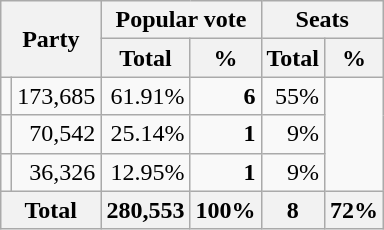<table class=wikitable style="text-align:right;">
<tr>
<th rowspan=2 colspan=2>Party</th>
<th colspan=2>Popular vote</th>
<th colspan=2>Seats</th>
</tr>
<tr>
<th>Total</th>
<th>%</th>
<th>Total</th>
<th>%</th>
</tr>
<tr>
<td></td>
<td>173,685</td>
<td>61.91%</td>
<td><strong>6</strong></td>
<td>55%</td>
</tr>
<tr>
<td></td>
<td>70,542</td>
<td>25.14%</td>
<td><strong>1</strong></td>
<td>9%</td>
</tr>
<tr>
<td></td>
<td>36,326</td>
<td>12.95%</td>
<td><strong>1</strong></td>
<td>9%</td>
</tr>
<tr>
<th colspan=2>Total</th>
<th>280,553</th>
<th>100%</th>
<th>8</th>
<th>72%</th>
</tr>
</table>
